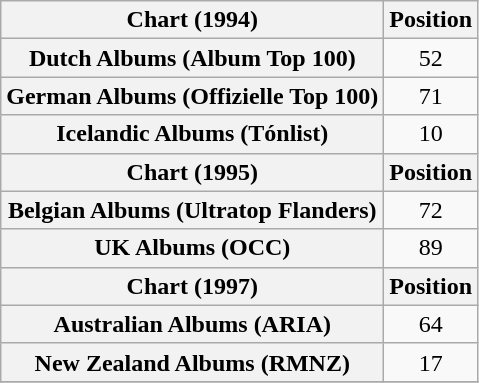<table class="wikitable plainrowheaders" style="text-align:center">
<tr>
<th scope="col">Chart (1994)</th>
<th scope="col">Position</th>
</tr>
<tr>
<th scope="row">Dutch Albums (Album Top 100)</th>
<td>52</td>
</tr>
<tr>
<th scope="row">German Albums (Offizielle Top 100)</th>
<td>71</td>
</tr>
<tr>
<th scope="row">Icelandic Albums (Tónlist)</th>
<td>10</td>
</tr>
<tr>
<th scope="col">Chart (1995)</th>
<th scope="col">Position</th>
</tr>
<tr>
<th scope="row">Belgian Albums (Ultratop Flanders)</th>
<td>72</td>
</tr>
<tr>
<th scope="row">UK Albums (OCC)</th>
<td>89</td>
</tr>
<tr>
<th scope="col">Chart (1997)</th>
<th scope="col">Position</th>
</tr>
<tr>
<th scope="row">Australian Albums (ARIA)</th>
<td>64</td>
</tr>
<tr>
<th scope="row">New Zealand Albums (RMNZ)</th>
<td>17</td>
</tr>
<tr>
</tr>
</table>
